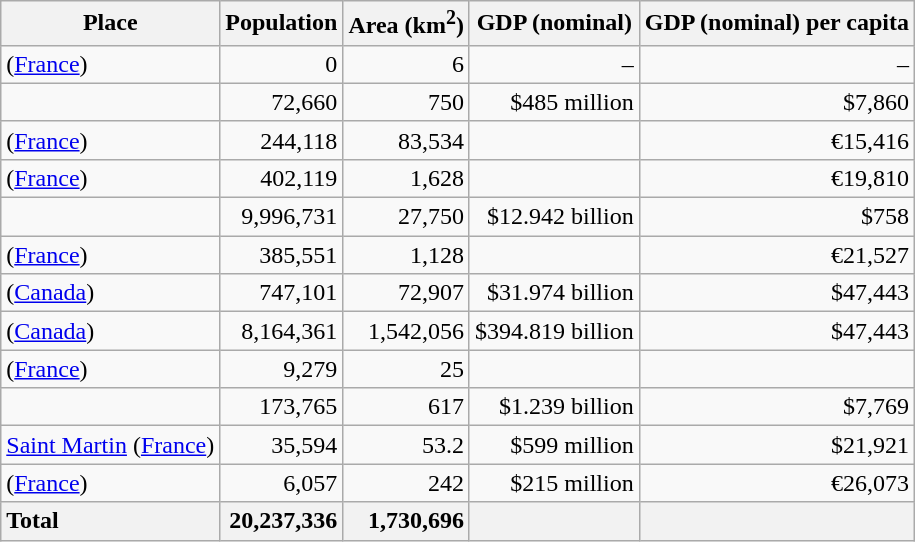<table class="wikitable sortable">
<tr>
<th>Place</th>
<th>Population</th>
<th>Area (km<sup>2</sup>)</th>
<th>GDP (nominal)</th>
<th>GDP (nominal) per capita</th>
</tr>
<tr>
<td> (<a href='#'>France</a>)</td>
<td style="text-align: right">0</td>
<td style="text-align: right">6</td>
<td style="text-align: right">–</td>
<td style="text-align: right">–</td>
</tr>
<tr>
<td></td>
<td style="text-align: right">72,660</td>
<td style="text-align: right">750</td>
<td style="text-align: right">$485 million</td>
<td style="text-align: right">$7,860</td>
</tr>
<tr>
<td> (<a href='#'>France</a>)</td>
<td style="text-align: right">244,118</td>
<td style="text-align: right">83,534</td>
<td style="text-align: right"></td>
<td style="text-align: right">€15,416</td>
</tr>
<tr>
<td> (<a href='#'>France</a>)</td>
<td style="text-align: right">402,119</td>
<td style="text-align: right">1,628</td>
<td style="text-align: right"></td>
<td style="text-align: right">€19,810 </td>
</tr>
<tr>
<td></td>
<td style="text-align: right">9,996,731</td>
<td style="text-align: right">27,750</td>
<td style="text-align: right">$12.942 billion</td>
<td style="text-align: right">$758</td>
</tr>
<tr>
<td> (<a href='#'>France</a>)</td>
<td style="text-align: right">385,551</td>
<td style="text-align: right">1,128</td>
<td style="text-align: right"></td>
<td style="text-align: right">€21,527</td>
</tr>
<tr>
<td> (<a href='#'>Canada</a>)</td>
<td style="text-align: right">747,101</td>
<td style="text-align: right">72,907</td>
<td style="text-align: right">$31.974 billion</td>
<td style="text-align: right">$47,443</td>
</tr>
<tr>
<td> (<a href='#'>Canada</a>)</td>
<td style="text-align: right">8,164,361</td>
<td style="text-align: right">1,542,056</td>
<td style="text-align: right">$394.819 billion</td>
<td style="text-align: right">$47,443</td>
</tr>
<tr>
<td> (<a href='#'>France</a>)</td>
<td style="text-align: right">9,279</td>
<td style="text-align: right">25</td>
<td style="text-align: right"></td>
<td style="text-align: right"></td>
</tr>
<tr>
<td></td>
<td style="text-align: right">173,765</td>
<td style="text-align: right">617</td>
<td style="text-align: right">$1.239 billion</td>
<td style="text-align: right">$7,769</td>
</tr>
<tr>
<td> <a href='#'>Saint Martin</a> (<a href='#'>France</a>)</td>
<td style="text-align: right">35,594</td>
<td style="text-align: right">53.2</td>
<td style="text-align: right">$599 million</td>
<td style="text-align: right">$21,921</td>
</tr>
<tr>
<td> (<a href='#'>France</a>)</td>
<td style="text-align: right">6,057</td>
<td style="text-align: right">242</td>
<td style="text-align: right">$215 million</td>
<td style="text-align: right">€26,073</td>
</tr>
<tr>
<th style="text-align: left">Total</th>
<th style="text-align: right">20,237,336</th>
<th style="text-align: right">1,730,696</th>
<th style="text-align: right"></th>
<th style="text-align: right"></th>
</tr>
</table>
